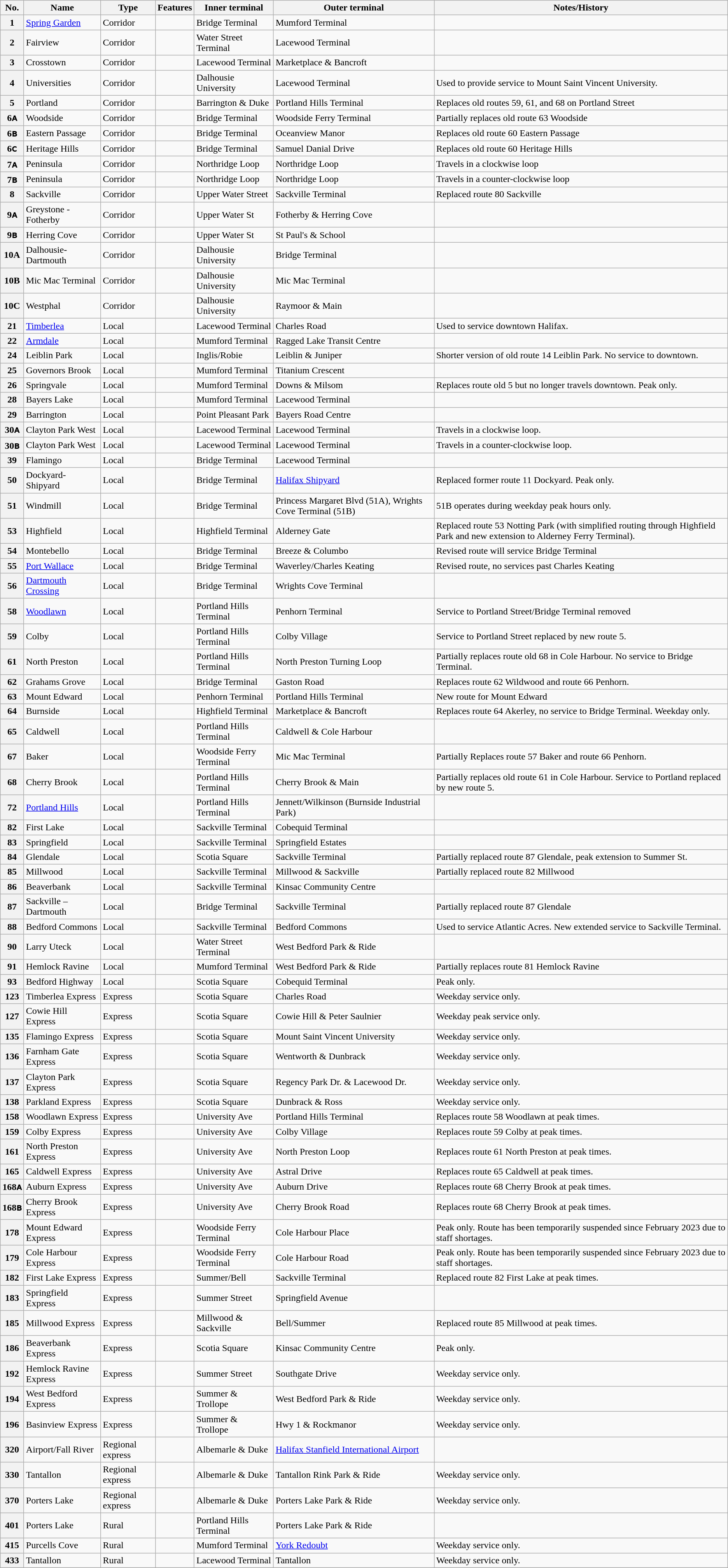<table class="wikitable sortable">
<tr>
<th>No.</th>
<th>Name</th>
<th>Type</th>
<th>Features</th>
<th>Inner terminal</th>
<th>Outer terminal</th>
<th class="unsortable">Notes/History</th>
</tr>
<tr>
<th>1</th>
<td><a href='#'>Spring Garden</a></td>
<td>Corridor</td>
<td> </td>
<td>Bridge Terminal</td>
<td>Mumford Terminal</td>
<td></td>
</tr>
<tr>
<th>2</th>
<td>Fairview</td>
<td>Corridor</td>
<td> </td>
<td>Water Street Terminal</td>
<td>Lacewood Terminal</td>
<td></td>
</tr>
<tr>
<th>3</th>
<td>Crosstown</td>
<td>Corridor</td>
<td> </td>
<td>Lacewood Terminal</td>
<td>Marketplace & Bancroft</td>
<td></td>
</tr>
<tr>
<th>4</th>
<td>Universities</td>
<td>Corridor</td>
<td> </td>
<td>Dalhousie University</td>
<td>Lacewood Terminal</td>
<td>Used to provide service to Mount Saint Vincent University.</td>
</tr>
<tr>
<th>5</th>
<td>Portland</td>
<td>Corridor</td>
<td> </td>
<td>Barrington & Duke</td>
<td>Portland Hills Terminal</td>
<td>Replaces old routes 59, 61, and 68 on Portland Street</td>
</tr>
<tr>
<th>6ᴀ</th>
<td>Woodside</td>
<td>Corridor</td>
<td> </td>
<td>Bridge Terminal</td>
<td>Woodside Ferry Terminal</td>
<td>Partially replaces old route 63 Woodside</td>
</tr>
<tr>
<th>6ʙ</th>
<td>Eastern Passage</td>
<td>Corridor</td>
<td> </td>
<td>Bridge Terminal</td>
<td>Oceanview Manor</td>
<td>Replaces old route 60 Eastern Passage</td>
</tr>
<tr>
<th>6ᴄ</th>
<td>Heritage Hills</td>
<td>Corridor</td>
<td> </td>
<td>Bridge Terminal</td>
<td>Samuel Danial Drive</td>
<td>Replaces old route 60 Heritage Hills</td>
</tr>
<tr>
<th>7ᴀ</th>
<td>Peninsula</td>
<td>Corridor</td>
<td> </td>
<td>Northridge Loop</td>
<td>Northridge Loop</td>
<td>Travels in a clockwise loop</td>
</tr>
<tr>
<th>7ʙ</th>
<td>Peninsula</td>
<td>Corridor</td>
<td> </td>
<td>Northridge Loop</td>
<td>Northridge Loop</td>
<td>Travels in a counter-clockwise loop</td>
</tr>
<tr>
<th>8</th>
<td>Sackville</td>
<td>Corridor</td>
<td> </td>
<td>Upper Water Street</td>
<td>Sackville Terminal</td>
<td>Replaced route 80 Sackville</td>
</tr>
<tr>
<th>9ᴀ</th>
<td>Greystone - Fotherby</td>
<td>Corridor</td>
<td> </td>
<td>Upper Water St</td>
<td>Fotherby & Herring Cove</td>
<td></td>
</tr>
<tr>
<th>9ʙ</th>
<td>Herring Cove</td>
<td>Corridor</td>
<td> </td>
<td>Upper Water St</td>
<td>St Paul's & School</td>
<td></td>
</tr>
<tr>
<th>10A</th>
<td>Dalhousie-Dartmouth</td>
<td>Corridor</td>
<td> </td>
<td>Dalhousie University</td>
<td>Bridge Terminal</td>
<td></td>
</tr>
<tr>
<th>10B</th>
<td>Mic Mac Terminal</td>
<td>Corridor</td>
<td></td>
<td>Dalhousie University</td>
<td>Mic Mac Terminal</td>
<td></td>
</tr>
<tr>
<th>10C</th>
<td>Westphal</td>
<td>Corridor</td>
<td></td>
<td>Dalhousie University</td>
<td>Raymoor & Main</td>
<td></td>
</tr>
<tr>
<th>21</th>
<td><a href='#'>Timberlea</a></td>
<td>Local</td>
<td> </td>
<td>Lacewood Terminal</td>
<td>Charles Road</td>
<td>Used to service downtown Halifax.</td>
</tr>
<tr>
<th>22</th>
<td><a href='#'>Armdale</a></td>
<td>Local</td>
<td> </td>
<td>Mumford Terminal</td>
<td>Ragged Lake Transit Centre</td>
<td></td>
</tr>
<tr>
<th>24</th>
<td>Leiblin Park</td>
<td>Local</td>
<td> </td>
<td>Inglis/Robie</td>
<td>Leiblin & Juniper</td>
<td>Shorter version of old route 14 Leiblin Park. No service to downtown.</td>
</tr>
<tr>
<th>25</th>
<td>Governors Brook</td>
<td>Local</td>
<td> </td>
<td>Mumford Terminal</td>
<td>Titanium Crescent</td>
<td></td>
</tr>
<tr>
<th>26</th>
<td>Springvale</td>
<td>Local</td>
<td>  </td>
<td>Mumford Terminal</td>
<td>Downs & Milsom</td>
<td>Replaces route old 5 but no longer travels downtown. Peak only.</td>
</tr>
<tr>
<th>28</th>
<td>Bayers Lake</td>
<td>Local</td>
<td> </td>
<td>Mumford Terminal</td>
<td>Lacewood Terminal</td>
<td></td>
</tr>
<tr>
<th>29</th>
<td>Barrington</td>
<td>Local</td>
<td> </td>
<td>Point Pleasant Park</td>
<td>Bayers Road Centre</td>
<td></td>
</tr>
<tr>
<th>30ᴀ</th>
<td>Clayton Park West</td>
<td>Local</td>
<td> </td>
<td>Lacewood Terminal</td>
<td>Lacewood Terminal</td>
<td>Travels in a clockwise loop.</td>
</tr>
<tr>
<th>30ʙ</th>
<td>Clayton Park West</td>
<td>Local</td>
<td> </td>
<td>Lacewood Terminal</td>
<td>Lacewood Terminal</td>
<td>Travels in a counter-clockwise loop.</td>
</tr>
<tr>
<th>39</th>
<td>Flamingo</td>
<td>Local</td>
<td> </td>
<td>Bridge Terminal</td>
<td>Lacewood Terminal</td>
<td></td>
</tr>
<tr>
<th>50</th>
<td>Dockyard-Shipyard</td>
<td>Local</td>
<td></td>
<td>Bridge Terminal</td>
<td><a href='#'>Halifax Shipyard</a></td>
<td>Replaced former route 11 Dockyard. Peak only.</td>
</tr>
<tr>
<th>51</th>
<td>Windmill</td>
<td>Local</td>
<td></td>
<td>Bridge Terminal</td>
<td>Princess Margaret Blvd (51A), Wrights Cove Terminal (51B)</td>
<td>51B operates during weekday peak hours only.</td>
</tr>
<tr>
<th>53</th>
<td>Highfield</td>
<td>Local</td>
<td> </td>
<td>Highfield Terminal</td>
<td>Alderney Gate</td>
<td>Replaced route 53 Notting Park (with simplified routing through Highfield Park and new extension to Alderney Ferry Terminal).</td>
</tr>
<tr>
<th>54</th>
<td>Montebello</td>
<td>Local</td>
<td> </td>
<td>Bridge Terminal</td>
<td>Breeze & Columbo</td>
<td>Revised route will service Bridge Terminal</td>
</tr>
<tr>
<th>55</th>
<td><a href='#'>Port Wallace</a></td>
<td>Local</td>
<td> </td>
<td>Bridge Terminal</td>
<td>Waverley/Charles Keating</td>
<td>Revised route, no services past Charles Keating</td>
</tr>
<tr>
<th>56</th>
<td><a href='#'>Dartmouth Crossing</a></td>
<td>Local</td>
<td> </td>
<td>Bridge Terminal</td>
<td>Wrights Cove Terminal</td>
<td></td>
</tr>
<tr>
<th>58</th>
<td><a href='#'>Woodlawn</a></td>
<td>Local</td>
<td> </td>
<td>Portland Hills Terminal</td>
<td>Penhorn Terminal</td>
<td>Service to Portland Street/Bridge Terminal removed</td>
</tr>
<tr>
<th>59</th>
<td>Colby</td>
<td>Local</td>
<td> </td>
<td>Portland Hills Terminal</td>
<td>Colby Village</td>
<td>Service to Portland Street replaced by new route 5.</td>
</tr>
<tr>
<th>61</th>
<td>North Preston</td>
<td>Local</td>
<td> </td>
<td>Portland Hills Terminal</td>
<td>North Preston Turning Loop</td>
<td>Partially replaces route old 68 in Cole Harbour. No service to Bridge Terminal.</td>
</tr>
<tr>
<th>62</th>
<td>Grahams Grove</td>
<td>Local</td>
<td> </td>
<td>Bridge Terminal</td>
<td>Gaston Road</td>
<td>Replaces route 62 Wildwood and route 66 Penhorn.</td>
</tr>
<tr>
<th>63</th>
<td>Mount Edward</td>
<td>Local</td>
<td> </td>
<td>Penhorn Terminal</td>
<td>Portland Hills Terminal</td>
<td>New route for Mount Edward</td>
</tr>
<tr>
<th>64</th>
<td>Burnside</td>
<td>Local</td>
<td></td>
<td>Highfield Terminal</td>
<td>Marketplace & Bancroft</td>
<td>Replaces route 64 Akerley, no service to Bridge Terminal. Weekday only.</td>
</tr>
<tr>
<th>65</th>
<td>Caldwell</td>
<td>Local</td>
<td> </td>
<td>Portland Hills Terminal</td>
<td>Caldwell & Cole Harbour</td>
<td></td>
</tr>
<tr>
<th>67</th>
<td>Baker</td>
<td>Local</td>
<td> </td>
<td>Woodside Ferry Terminal</td>
<td>Mic Mac Terminal</td>
<td>Partially Replaces route 57 Baker and route 66 Penhorn.</td>
</tr>
<tr>
<th>68</th>
<td>Cherry Brook</td>
<td>Local</td>
<td> </td>
<td>Portland Hills Terminal</td>
<td>Cherry Brook & Main</td>
<td>Partially replaces old route 61 in Cole Harbour. Service to Portland replaced by new route 5.</td>
</tr>
<tr>
<th>72</th>
<td><a href='#'>Portland Hills</a></td>
<td>Local</td>
<td> </td>
<td>Portland Hills Terminal</td>
<td>Jennett/Wilkinson (Burnside Industrial Park)</td>
<td></td>
</tr>
<tr>
<th>82</th>
<td>First Lake</td>
<td>Local</td>
<td>  </td>
<td>Sackville Terminal</td>
<td>Cobequid Terminal</td>
<td></td>
</tr>
<tr>
<th>83</th>
<td>Springfield</td>
<td>Local</td>
<td> </td>
<td>Sackville Terminal</td>
<td>Springfield Estates</td>
<td></td>
</tr>
<tr>
<th>84</th>
<td>Glendale</td>
<td>Local</td>
<td> </td>
<td>Scotia Square</td>
<td>Sackville Terminal</td>
<td>Partially replaced route 87 Glendale, peak extension to Summer St.</td>
</tr>
<tr>
<th>85</th>
<td>Millwood</td>
<td>Local</td>
<td> </td>
<td>Sackville Terminal</td>
<td>Millwood & Sackville</td>
<td>Partially replaced route 82 Millwood</td>
</tr>
<tr>
<th>86</th>
<td>Beaverbank</td>
<td>Local</td>
<td> </td>
<td>Sackville Terminal</td>
<td>Kinsac Community Centre</td>
<td></td>
</tr>
<tr>
<th>87</th>
<td>Sackville – Dartmouth</td>
<td>Local</td>
<td> </td>
<td>Bridge Terminal</td>
<td>Sackville Terminal</td>
<td>Partially replaced route 87 Glendale</td>
</tr>
<tr>
<th>88</th>
<td>Bedford Commons</td>
<td>Local</td>
<td> </td>
<td>Sackville Terminal</td>
<td>Bedford Commons</td>
<td>Used to service Atlantic Acres. New extended service to Sackville Terminal.</td>
</tr>
<tr>
<th>90</th>
<td>Larry Uteck</td>
<td>Local</td>
<td> </td>
<td>Water Street Terminal</td>
<td>West Bedford Park & Ride</td>
<td></td>
</tr>
<tr>
<th>91</th>
<td>Hemlock Ravine</td>
<td>Local</td>
<td> </td>
<td>Mumford Terminal</td>
<td>West Bedford Park & Ride</td>
<td>Partially replaces route 81 Hemlock Ravine</td>
</tr>
<tr>
<th>93</th>
<td>Bedford Highway</td>
<td>Local</td>
<td></td>
<td>Scotia Square</td>
<td>Cobequid Terminal</td>
<td>Peak only.</td>
</tr>
<tr>
<th>123</th>
<td>Timberlea Express</td>
<td>Express</td>
<td>  </td>
<td>Scotia Square</td>
<td>Charles Road</td>
<td>Weekday service only.</td>
</tr>
<tr>
<th>127</th>
<td>Cowie Hill Express</td>
<td>Express</td>
<td>  </td>
<td>Scotia Square</td>
<td>Cowie Hill & Peter Saulnier</td>
<td>Weekday peak service only.</td>
</tr>
<tr>
<th>135</th>
<td>Flamingo Express</td>
<td>Express</td>
<td>  </td>
<td>Scotia Square</td>
<td>Mount Saint Vincent University</td>
<td>Weekday service only.</td>
</tr>
<tr>
<th>136</th>
<td>Farnham Gate Express</td>
<td>Express</td>
<td>  </td>
<td>Scotia Square</td>
<td>Wentworth & Dunbrack</td>
<td>Weekday service only.</td>
</tr>
<tr>
<th>137</th>
<td>Clayton Park Express</td>
<td>Express</td>
<td>  </td>
<td>Scotia Square</td>
<td>Regency Park Dr. & Lacewood Dr.</td>
<td>Weekday service only.</td>
</tr>
<tr>
<th>138</th>
<td>Parkland Express</td>
<td>Express</td>
<td>  </td>
<td>Scotia Square</td>
<td>Dunbrack & Ross</td>
<td>Weekday service only.</td>
</tr>
<tr>
<th>158</th>
<td>Woodlawn Express</td>
<td>Express</td>
<td>  </td>
<td>University Ave</td>
<td>Portland Hills Terminal</td>
<td>Replaces route 58 Woodlawn at peak times.</td>
</tr>
<tr>
<th>159</th>
<td>Colby Express</td>
<td>Express</td>
<td></td>
<td>University Ave</td>
<td>Colby Village</td>
<td>Replaces route 59 Colby at peak times.</td>
</tr>
<tr>
<th>161</th>
<td>North Preston Express</td>
<td>Express</td>
<td>  </td>
<td>University Ave</td>
<td>North Preston Loop</td>
<td>Replaces route 61 North Preston at peak times.</td>
</tr>
<tr>
<th>165</th>
<td>Caldwell Express</td>
<td>Express</td>
<td>  </td>
<td>University Ave</td>
<td>Astral Drive</td>
<td>Replaces route 65 Caldwell at peak times.</td>
</tr>
<tr>
<th>168ᴀ</th>
<td>Auburn Express</td>
<td>Express</td>
<td>  </td>
<td>University Ave</td>
<td>Auburn Drive</td>
<td>Replaces route 68 Cherry Brook at peak times.</td>
</tr>
<tr>
<th>168ʙ</th>
<td>Cherry Brook Express</td>
<td>Express</td>
<td>  </td>
<td>University Ave</td>
<td>Cherry Brook Road</td>
<td>Replaces route 68 Cherry Brook at peak times.</td>
</tr>
<tr>
<th>178</th>
<td>Mount Edward Express</td>
<td>Express</td>
<td>  </td>
<td>Woodside Ferry Terminal</td>
<td>Cole Harbour Place</td>
<td>Peak only. Route has been temporarily suspended since February 2023 due to staff shortages.</td>
</tr>
<tr>
<th>179</th>
<td>Cole Harbour Express</td>
<td>Express</td>
<td>  </td>
<td>Woodside Ferry Terminal</td>
<td>Cole Harbour Road</td>
<td>Peak only. Route has been temporarily suspended since February 2023 due to staff shortages.</td>
</tr>
<tr>
<th>182</th>
<td>First Lake Express</td>
<td>Express</td>
<td>  </td>
<td>Summer/Bell</td>
<td>Sackville Terminal</td>
<td>Replaced route 82 First Lake at peak times.</td>
</tr>
<tr>
<th>183</th>
<td>Springfield Express</td>
<td>Express</td>
<td>  </td>
<td>Summer Street</td>
<td>Springfield Avenue</td>
<td></td>
</tr>
<tr>
<th>185</th>
<td>Millwood Express</td>
<td>Express</td>
<td>  </td>
<td>Millwood & Sackville</td>
<td>Bell/Summer</td>
<td>Replaced route 85 Millwood at peak times.</td>
</tr>
<tr>
<th>186</th>
<td>Beaverbank Express</td>
<td>Express</td>
<td>  </td>
<td>Scotia Square</td>
<td>Kinsac Community Centre</td>
<td>Peak only.</td>
</tr>
<tr>
<th>192</th>
<td>Hemlock Ravine Express</td>
<td>Express</td>
<td></td>
<td>Summer Street</td>
<td>Southgate Drive</td>
<td>Weekday service only.</td>
</tr>
<tr>
<th>194</th>
<td>West Bedford Express</td>
<td>Express</td>
<td>  </td>
<td>Summer & Trollope</td>
<td>West Bedford Park & Ride</td>
<td>Weekday service only.</td>
</tr>
<tr>
<th>196</th>
<td>Basinview Express</td>
<td>Express</td>
<td></td>
<td>Summer & Trollope</td>
<td>Hwy 1 & Rockmanor</td>
<td>Weekday service only.</td>
</tr>
<tr>
<th>320</th>
<td>Airport/Fall River</td>
<td>Regional express</td>
<td>  </td>
<td>Albemarle & Duke</td>
<td><a href='#'>Halifax Stanfield International Airport</a></td>
<td></td>
</tr>
<tr>
<th>330</th>
<td>Tantallon</td>
<td>Regional express</td>
<td></td>
<td>Albemarle & Duke</td>
<td>Tantallon Rink Park & Ride</td>
<td>Weekday service only.</td>
</tr>
<tr>
<th>370</th>
<td>Porters Lake</td>
<td>Regional express</td>
<td> </td>
<td>Albemarle & Duke</td>
<td>Porters Lake Park & Ride</td>
<td>Weekday service only.</td>
</tr>
<tr>
<th>401</th>
<td>Porters Lake</td>
<td>Rural</td>
<td> </td>
<td>Portland Hills Terminal</td>
<td>Porters Lake Park & Ride</td>
<td></td>
</tr>
<tr>
<th>415</th>
<td>Purcells Cove</td>
<td>Rural</td>
<td> </td>
<td>Mumford Terminal</td>
<td><a href='#'>York Redoubt</a></td>
<td>Weekday service only.</td>
</tr>
<tr>
<th>433</th>
<td>Tantallon</td>
<td>Rural</td>
<td> </td>
<td>Lacewood Terminal</td>
<td>Tantallon</td>
<td>Weekday service only.</td>
</tr>
<tr>
</tr>
</table>
